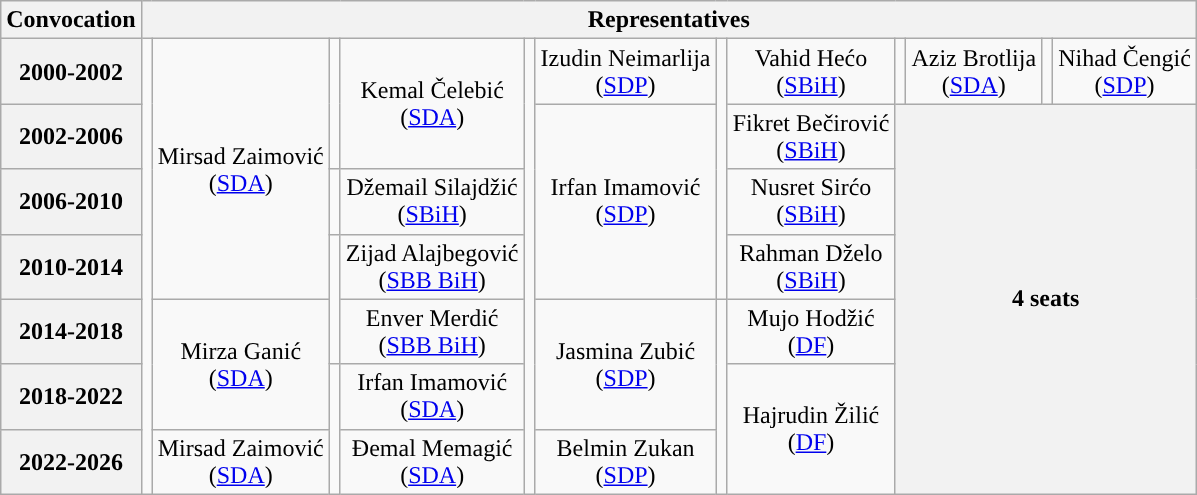<table class="wikitable" style="text-align:center">
<tr>
<th>Convocation</th>
<th colspan=12>Representatives</th>
</tr>
<tr>
<th>2000-2002</th>
<td rowspan=7; style="background-color: "></td>
<td rowspan=4>Mirsad Zaimović<br>(<a href='#'>SDA</a>)</td>
<td rowspan=2; style="background-color: "></td>
<td rowspan=2>Kemal Čelebić<br>(<a href='#'>SDA</a>)</td>
<td rowspan=7; style="background-color: "></td>
<td rowspan=1>Izudin Neimarlija<br>(<a href='#'>SDP</a>)</td>
<td rowspan=4; style="background-color: "></td>
<td rowspan=1>Vahid Hećo<br>(<a href='#'>SBiH</a>)</td>
<td rowspan=1; style="background-color: "></td>
<td rowspan=1>Aziz Brotlija<br>(<a href='#'>SDA</a>)</td>
<td rowspan=1; style="background-color: "></td>
<td rowspan=1>Nihad Čengić<br>(<a href='#'>SDP</a>)</td>
</tr>
<tr>
<th>2002-2006</th>
<td rowspan=3>Irfan Imamović<br>(<a href='#'>SDP</a>)</td>
<td rowspan=1>Fikret Bečirović<br>(<a href='#'>SBiH</a>)</td>
<th colspan=4; rowspan=7>4 seats</th>
</tr>
<tr>
<th>2006-2010</th>
<td rowspan=1; style="background-color: "></td>
<td rowspan=1>Džemail Silajdžić<br>(<a href='#'>SBiH</a>)</td>
<td rowspan=1>Nusret Sirćo<br>(<a href='#'>SBiH</a>)</td>
</tr>
<tr>
<th>2010-2014</th>
<td rowspan=2; style="background-color: "></td>
<td rowspan=1>Zijad Alajbegović<br>(<a href='#'>SBB BiH</a>)</td>
<td rowspan=1>Rahman Dželo<br>(<a href='#'>SBiH</a>)</td>
</tr>
<tr>
<th>2014-2018</th>
<td rowspan=2>Mirza Ganić<br>(<a href='#'>SDA</a>)</td>
<td rowspan=1>Enver Merdić<br>(<a href='#'>SBB BiH</a>)</td>
<td rowspan=2>Jasmina Zubić<br>(<a href='#'>SDP</a>)</td>
<td rowspan=3; style="background-color: "></td>
<td rowspan=1>Mujo Hodžić<br>(<a href='#'>DF</a>)</td>
</tr>
<tr>
<th>2018-2022</th>
<td rowspan=2; style="background-color: "></td>
<td rowspan=1>Irfan Imamović<br>(<a href='#'>SDA</a>)</td>
<td rowspan=2>Hajrudin Žilić<br>(<a href='#'>DF</a>)</td>
</tr>
<tr>
<th>2022-2026</th>
<td rowspan=1>Mirsad Zaimović<br>(<a href='#'>SDA</a>)</td>
<td rowspan=1>Đemal Memagić<br>(<a href='#'>SDA</a>)</td>
<td rowspan=1>Belmin Zukan<br>(<a href='#'>SDP</a>)</td>
</tr>
</table>
